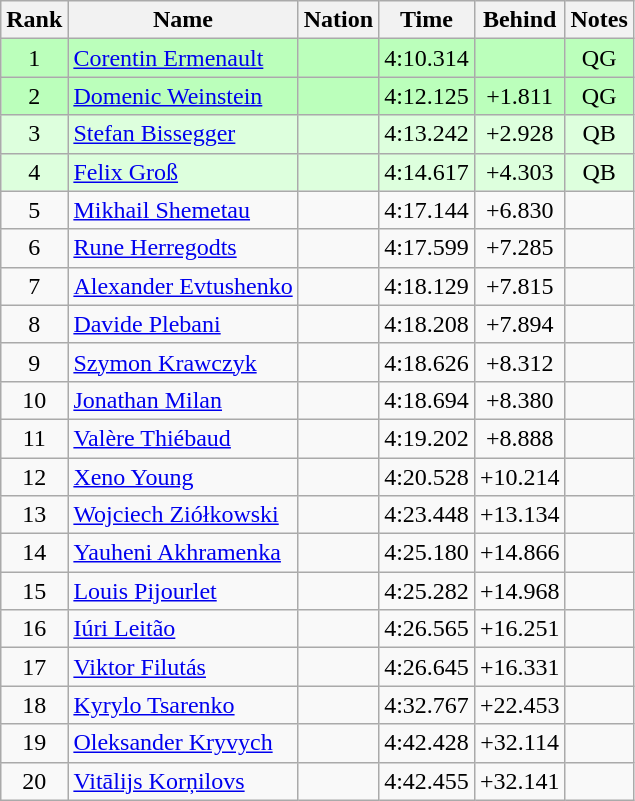<table class="wikitable sortable" style="text-align:center">
<tr>
<th>Rank</th>
<th>Name</th>
<th>Nation</th>
<th>Time</th>
<th>Behind</th>
<th>Notes</th>
</tr>
<tr bgcolor=bbffbb>
<td>1</td>
<td align=left><a href='#'>Corentin Ermenault</a></td>
<td align=left></td>
<td>4:10.314</td>
<td></td>
<td>QG</td>
</tr>
<tr bgcolor=bbffbb>
<td>2</td>
<td align=left><a href='#'>Domenic Weinstein</a></td>
<td align=left></td>
<td>4:12.125</td>
<td>+1.811</td>
<td>QG</td>
</tr>
<tr bgcolor=ddffdd>
<td>3</td>
<td align=left><a href='#'>Stefan Bissegger</a></td>
<td align=left></td>
<td>4:13.242</td>
<td>+2.928</td>
<td>QB</td>
</tr>
<tr bgcolor=ddffdd>
<td>4</td>
<td align=left><a href='#'>Felix Groß</a></td>
<td align=left></td>
<td>4:14.617</td>
<td>+4.303</td>
<td>QB</td>
</tr>
<tr>
<td>5</td>
<td align=left><a href='#'>Mikhail Shemetau</a></td>
<td align=left></td>
<td>4:17.144</td>
<td>+6.830</td>
<td></td>
</tr>
<tr>
<td>6</td>
<td align=left><a href='#'>Rune Herregodts</a></td>
<td align=left></td>
<td>4:17.599</td>
<td>+7.285</td>
<td></td>
</tr>
<tr>
<td>7</td>
<td align=left><a href='#'>Alexander Evtushenko</a></td>
<td align=left></td>
<td>4:18.129</td>
<td>+7.815</td>
<td></td>
</tr>
<tr>
<td>8</td>
<td align=left><a href='#'>Davide Plebani</a></td>
<td align=left></td>
<td>4:18.208</td>
<td>+7.894</td>
<td></td>
</tr>
<tr>
<td>9</td>
<td align=left><a href='#'>Szymon Krawczyk</a></td>
<td align=left></td>
<td>4:18.626</td>
<td>+8.312</td>
<td></td>
</tr>
<tr>
<td>10</td>
<td align=left><a href='#'>Jonathan Milan</a></td>
<td align=left></td>
<td>4:18.694</td>
<td>+8.380</td>
<td></td>
</tr>
<tr>
<td>11</td>
<td align=left><a href='#'>Valère Thiébaud</a></td>
<td align=left></td>
<td>4:19.202</td>
<td>+8.888</td>
<td></td>
</tr>
<tr>
<td>12</td>
<td align=left><a href='#'>Xeno Young</a></td>
<td align=left></td>
<td>4:20.528</td>
<td>+10.214</td>
<td></td>
</tr>
<tr>
<td>13</td>
<td align=left><a href='#'>Wojciech Ziółkowski</a></td>
<td align=left></td>
<td>4:23.448</td>
<td>+13.134</td>
<td></td>
</tr>
<tr>
<td>14</td>
<td align=left><a href='#'>Yauheni Akhramenka</a></td>
<td align=left></td>
<td>4:25.180</td>
<td>+14.866</td>
<td></td>
</tr>
<tr>
<td>15</td>
<td align=left><a href='#'>Louis Pijourlet</a></td>
<td align=left></td>
<td>4:25.282</td>
<td>+14.968</td>
<td></td>
</tr>
<tr>
<td>16</td>
<td align=left><a href='#'>Iúri Leitão</a></td>
<td align=left></td>
<td>4:26.565</td>
<td>+16.251</td>
<td></td>
</tr>
<tr>
<td>17</td>
<td align=left><a href='#'>Viktor Filutás</a></td>
<td align=left></td>
<td>4:26.645</td>
<td>+16.331</td>
<td></td>
</tr>
<tr>
<td>18</td>
<td align=left><a href='#'>Kyrylo Tsarenko</a></td>
<td align=left></td>
<td>4:32.767</td>
<td>+22.453</td>
<td></td>
</tr>
<tr>
<td>19</td>
<td align=left><a href='#'>Oleksander Kryvych</a></td>
<td align=left></td>
<td>4:42.428</td>
<td>+32.114</td>
<td></td>
</tr>
<tr>
<td>20</td>
<td align=left><a href='#'>Vitālijs Korņilovs</a></td>
<td align=left></td>
<td>4:42.455</td>
<td>+32.141</td>
<td></td>
</tr>
</table>
